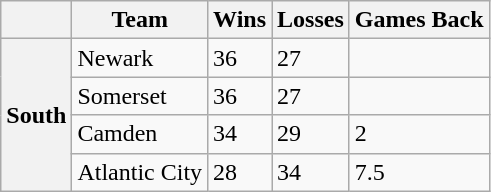<table class="wikitable">
<tr>
<th></th>
<th>Team</th>
<th>Wins</th>
<th>Losses</th>
<th>Games Back</th>
</tr>
<tr>
<th rowspan="4">South</th>
<td>Newark</td>
<td>36</td>
<td>27</td>
<td> </td>
</tr>
<tr>
<td>Somerset</td>
<td>36</td>
<td>27</td>
<td> </td>
</tr>
<tr>
<td>Camden</td>
<td>34</td>
<td>29</td>
<td>2</td>
</tr>
<tr>
<td>Atlantic City</td>
<td>28</td>
<td>34</td>
<td>7.5</td>
</tr>
</table>
